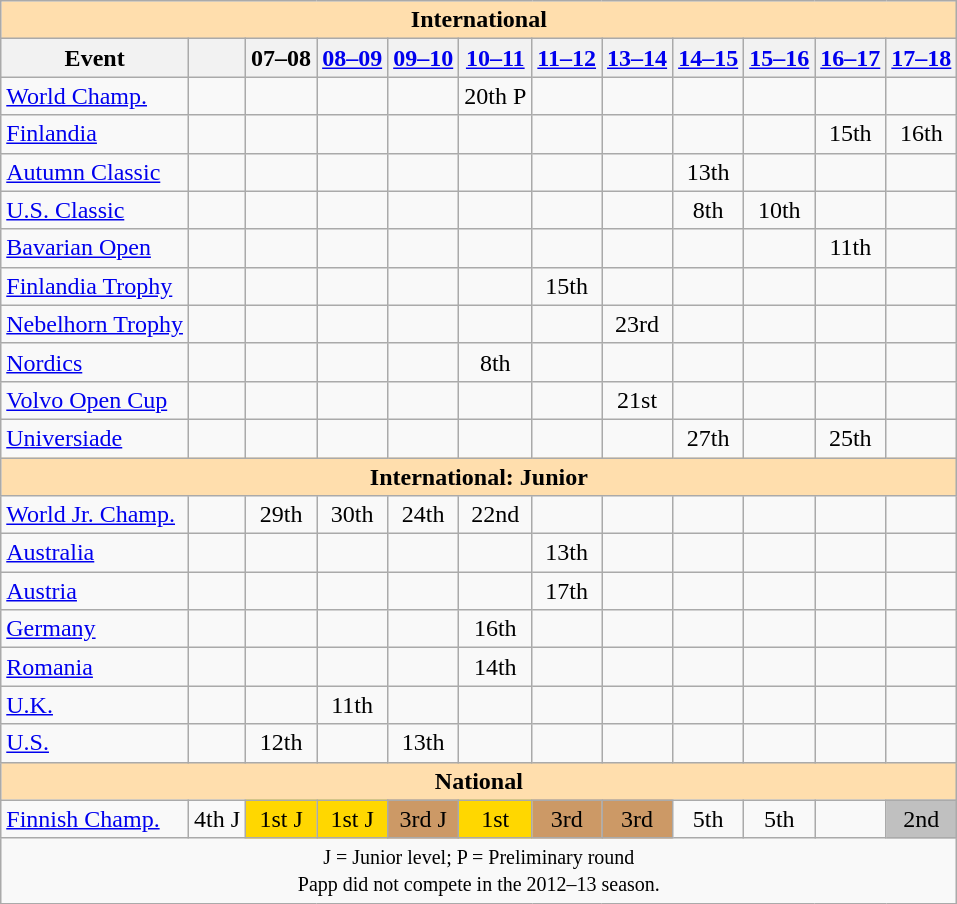<table class="wikitable" style="text-align:center">
<tr>
<th style="background-color: #ffdead; " colspan=12 align=center>International</th>
</tr>
<tr>
<th>Event</th>
<th></th>
<th>07–08</th>
<th><a href='#'>08–09</a></th>
<th><a href='#'>09–10</a></th>
<th><a href='#'>10–11</a></th>
<th><a href='#'>11–12</a></th>
<th><a href='#'>13–14</a></th>
<th><a href='#'>14–15</a></th>
<th><a href='#'>15–16</a></th>
<th><a href='#'>16–17</a></th>
<th><a href='#'>17–18</a></th>
</tr>
<tr>
<td align=left><a href='#'>World Champ.</a></td>
<td></td>
<td></td>
<td></td>
<td></td>
<td>20th P</td>
<td></td>
<td></td>
<td></td>
<td></td>
<td></td>
<td></td>
</tr>
<tr>
<td align=left> <a href='#'>Finlandia</a></td>
<td></td>
<td></td>
<td></td>
<td></td>
<td></td>
<td></td>
<td></td>
<td></td>
<td></td>
<td>15th</td>
<td>16th</td>
</tr>
<tr>
<td align=left> <a href='#'>Autumn Classic</a></td>
<td></td>
<td></td>
<td></td>
<td></td>
<td></td>
<td></td>
<td></td>
<td>13th</td>
<td></td>
<td></td>
<td></td>
</tr>
<tr>
<td align=left> <a href='#'>U.S. Classic</a></td>
<td></td>
<td></td>
<td></td>
<td></td>
<td></td>
<td></td>
<td></td>
<td>8th</td>
<td>10th</td>
<td></td>
<td></td>
</tr>
<tr>
<td align=left><a href='#'>Bavarian Open</a></td>
<td></td>
<td></td>
<td></td>
<td></td>
<td></td>
<td></td>
<td></td>
<td></td>
<td></td>
<td>11th</td>
<td></td>
</tr>
<tr>
<td align=left><a href='#'>Finlandia Trophy</a></td>
<td></td>
<td></td>
<td></td>
<td></td>
<td></td>
<td>15th</td>
<td></td>
<td></td>
<td></td>
<td></td>
<td></td>
</tr>
<tr>
<td align=left><a href='#'>Nebelhorn Trophy</a></td>
<td></td>
<td></td>
<td></td>
<td></td>
<td></td>
<td></td>
<td>23rd</td>
<td></td>
<td></td>
<td></td>
<td></td>
</tr>
<tr>
<td align=left><a href='#'>Nordics</a></td>
<td></td>
<td></td>
<td></td>
<td></td>
<td>8th</td>
<td></td>
<td></td>
<td></td>
<td></td>
<td></td>
<td></td>
</tr>
<tr>
<td align=left><a href='#'>Volvo Open Cup</a></td>
<td></td>
<td></td>
<td></td>
<td></td>
<td></td>
<td></td>
<td>21st</td>
<td></td>
<td></td>
<td></td>
<td></td>
</tr>
<tr>
<td align=left><a href='#'>Universiade</a></td>
<td></td>
<td></td>
<td></td>
<td></td>
<td></td>
<td></td>
<td></td>
<td>27th</td>
<td></td>
<td>25th</td>
<td></td>
</tr>
<tr>
<th style="background-color: #ffdead; " colspan=12 align=center>International: Junior</th>
</tr>
<tr>
<td align=left><a href='#'>World Jr. Champ.</a></td>
<td></td>
<td>29th</td>
<td>30th</td>
<td>24th</td>
<td>22nd</td>
<td></td>
<td></td>
<td></td>
<td></td>
<td></td>
<td></td>
</tr>
<tr>
<td align=left> <a href='#'>Australia</a></td>
<td></td>
<td></td>
<td></td>
<td></td>
<td></td>
<td>13th</td>
<td></td>
<td></td>
<td></td>
<td></td>
<td></td>
</tr>
<tr>
<td align=left> <a href='#'>Austria</a></td>
<td></td>
<td></td>
<td></td>
<td></td>
<td></td>
<td>17th</td>
<td></td>
<td></td>
<td></td>
<td></td>
<td></td>
</tr>
<tr>
<td align=left> <a href='#'>Germany</a></td>
<td></td>
<td></td>
<td></td>
<td></td>
<td>16th</td>
<td></td>
<td></td>
<td></td>
<td></td>
<td></td>
<td></td>
</tr>
<tr>
<td align=left> <a href='#'>Romania</a></td>
<td></td>
<td></td>
<td></td>
<td></td>
<td>14th</td>
<td></td>
<td></td>
<td></td>
<td></td>
<td></td>
<td></td>
</tr>
<tr>
<td align=left> <a href='#'>U.K.</a></td>
<td></td>
<td></td>
<td>11th</td>
<td></td>
<td></td>
<td></td>
<td></td>
<td></td>
<td></td>
<td></td>
<td></td>
</tr>
<tr>
<td align=left> <a href='#'>U.S.</a></td>
<td></td>
<td>12th</td>
<td></td>
<td>13th</td>
<td></td>
<td></td>
<td></td>
<td></td>
<td></td>
<td></td>
<td></td>
</tr>
<tr>
<th style="background-color: #ffdead; " colspan=12 align=center>National</th>
</tr>
<tr>
<td align=left><a href='#'>Finnish Champ.</a></td>
<td>4th J</td>
<td bgcolor=gold>1st J</td>
<td bgcolor=gold>1st J</td>
<td bgcolor=cc9966>3rd J</td>
<td bgcolor=gold>1st</td>
<td bgcolor=cc9966>3rd</td>
<td bgcolor=cc9966>3rd</td>
<td>5th</td>
<td>5th</td>
<td></td>
<td bgcolor=silver>2nd</td>
</tr>
<tr>
<td colspan=12 align=center><small> J = Junior level; P = Preliminary round <br> Papp did not compete in the 2012–13 season. </small></td>
</tr>
</table>
